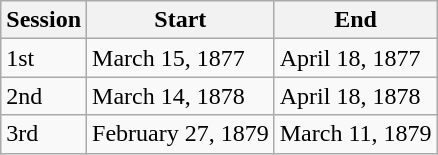<table class="wikitable">
<tr>
<th>Session</th>
<th>Start</th>
<th>End</th>
</tr>
<tr>
<td>1st</td>
<td>March 15, 1877</td>
<td>April 18, 1877</td>
</tr>
<tr>
<td>2nd</td>
<td>March 14, 1878</td>
<td>April 18, 1878</td>
</tr>
<tr>
<td>3rd</td>
<td>February 27, 1879</td>
<td>March 11, 1879</td>
</tr>
</table>
